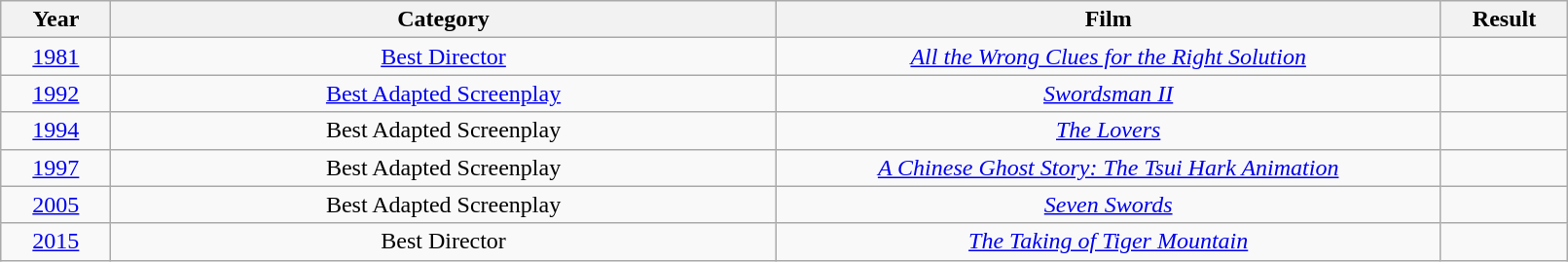<table class="wikitable" style="text-align:center;width:85%; ">
<tr>
<th style="width:3%;">Year</th>
<th style="width:20%;">Category</th>
<th style="width:20%;">Film</th>
<th style="width:3%;">Result</th>
</tr>
<tr>
<td style="text-align:center;"><a href='#'>1981</a></td>
<td><a href='#'>Best Director</a></td>
<td><em><a href='#'>All the Wrong Clues for the Right Solution</a></em></td>
<td></td>
</tr>
<tr>
<td style="text-align:center;"><a href='#'>1992</a></td>
<td><a href='#'>Best Adapted Screenplay</a></td>
<td><em><a href='#'>Swordsman II</a></em></td>
<td></td>
</tr>
<tr>
<td style="text-align:center;"><a href='#'>1994</a></td>
<td>Best Adapted Screenplay</td>
<td><em><a href='#'>The Lovers</a></em></td>
<td></td>
</tr>
<tr>
<td style="text-align:center;"><a href='#'>1997</a></td>
<td>Best Adapted Screenplay</td>
<td><em><a href='#'>A Chinese Ghost Story: The Tsui Hark Animation</a></em></td>
<td></td>
</tr>
<tr>
<td style="text-align:center;"><a href='#'>2005</a></td>
<td>Best Adapted Screenplay</td>
<td><em><a href='#'>Seven Swords</a></em></td>
<td></td>
</tr>
<tr>
<td style="text-align:center;"><a href='#'>2015</a></td>
<td>Best Director</td>
<td><em><a href='#'>The Taking of Tiger Mountain</a></em></td>
<td></td>
</tr>
</table>
